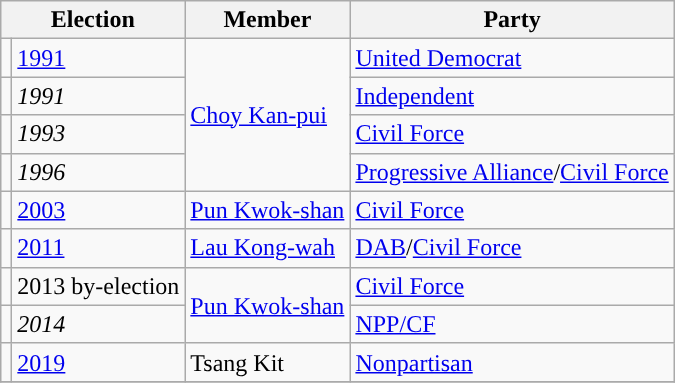<table class="wikitable">
<tr>
<th colspan="2">Election</th>
<th>Member</th>
<th>Party</th>
</tr>
<tr>
<td style="background-color: "></td>
<td><a href='#'>1991</a></td>
<td rowspan=4><a href='#'>Choy Kan-pui</a></td>
<td><a href='#'>United Democrat</a></td>
</tr>
<tr>
<td style="background-color: "></td>
<td><em>1991</em></td>
<td><a href='#'>Independent</a></td>
</tr>
<tr>
<td style="background-color: "></td>
<td><em>1993</em></td>
<td><a href='#'>Civil Force</a></td>
</tr>
<tr>
<td style="background-color: "></td>
<td><em>1996</em></td>
<td><a href='#'>Progressive Alliance</a>/<a href='#'>Civil Force</a></td>
</tr>
<tr>
<td style="background-color: "></td>
<td><a href='#'>2003</a></td>
<td><a href='#'>Pun Kwok-shan</a></td>
<td><a href='#'>Civil Force</a></td>
</tr>
<tr>
<td style="background-color: "></td>
<td><a href='#'>2011</a></td>
<td><a href='#'>Lau Kong-wah</a></td>
<td><a href='#'>DAB</a>/<a href='#'>Civil Force</a></td>
</tr>
<tr>
<td style="background-color: "></td>
<td>2013 by-election</td>
<td rowspan=2><a href='#'>Pun Kwok-shan</a></td>
<td><a href='#'>Civil Force</a></td>
</tr>
<tr>
<td style="background-color: "></td>
<td><em>2014</em></td>
<td><a href='#'>NPP/CF</a></td>
</tr>
<tr>
<td style="background-color: "></td>
<td><a href='#'>2019</a></td>
<td>Tsang Kit</td>
<td><a href='#'>Nonpartisan</a></td>
</tr>
<tr>
</tr>
</table>
